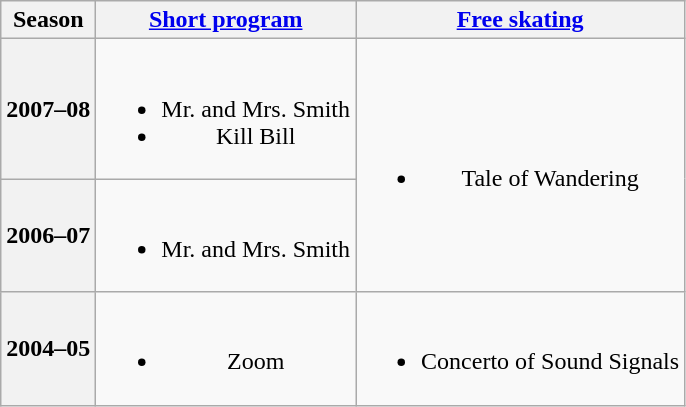<table class=wikitable style=text-align:center>
<tr>
<th>Season</th>
<th><a href='#'>Short program</a></th>
<th><a href='#'>Free skating</a></th>
</tr>
<tr>
<th>2007–08 <br> </th>
<td><br><ul><li>Mr. and Mrs. Smith <br></li><li>Kill Bill</li></ul></td>
<td rowspan=2><br><ul><li>Tale of Wandering <br></li></ul></td>
</tr>
<tr>
<th>2006–07 <br> </th>
<td><br><ul><li>Mr. and Mrs. Smith</li></ul></td>
</tr>
<tr>
<th>2004–05 <br> </th>
<td><br><ul><li>Zoom <br></li></ul></td>
<td><br><ul><li>Concerto of Sound Signals</li></ul></td>
</tr>
</table>
